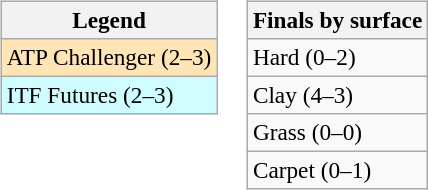<table>
<tr valign=top>
<td><br><table class=wikitable style=font-size:97%>
<tr>
<th>Legend</th>
</tr>
<tr bgcolor=moccasin>
<td>ATP Challenger (2–3)</td>
</tr>
<tr bgcolor=cffcff>
<td>ITF Futures (2–3)</td>
</tr>
</table>
</td>
<td><br><table class=wikitable style=font-size:97%>
<tr>
<th>Finals by surface</th>
</tr>
<tr>
<td>Hard (0–2)</td>
</tr>
<tr>
<td>Clay (4–3)</td>
</tr>
<tr>
<td>Grass (0–0)</td>
</tr>
<tr>
<td>Carpet (0–1)</td>
</tr>
</table>
</td>
</tr>
</table>
